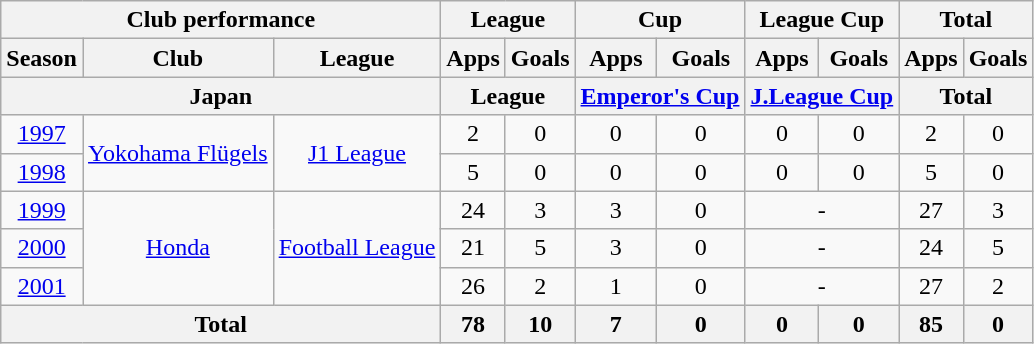<table class="wikitable" style="text-align:center;">
<tr>
<th colspan=3>Club performance</th>
<th colspan=2>League</th>
<th colspan=2>Cup</th>
<th colspan=2>League Cup</th>
<th colspan=2>Total</th>
</tr>
<tr>
<th>Season</th>
<th>Club</th>
<th>League</th>
<th>Apps</th>
<th>Goals</th>
<th>Apps</th>
<th>Goals</th>
<th>Apps</th>
<th>Goals</th>
<th>Apps</th>
<th>Goals</th>
</tr>
<tr>
<th colspan=3>Japan</th>
<th colspan=2>League</th>
<th colspan=2><a href='#'>Emperor's Cup</a></th>
<th colspan=2><a href='#'>J.League Cup</a></th>
<th colspan=2>Total</th>
</tr>
<tr>
<td><a href='#'>1997</a></td>
<td rowspan="2"><a href='#'>Yokohama Flügels</a></td>
<td rowspan="2"><a href='#'>J1 League</a></td>
<td>2</td>
<td>0</td>
<td>0</td>
<td>0</td>
<td>0</td>
<td>0</td>
<td>2</td>
<td>0</td>
</tr>
<tr>
<td><a href='#'>1998</a></td>
<td>5</td>
<td>0</td>
<td>0</td>
<td>0</td>
<td>0</td>
<td>0</td>
<td>5</td>
<td>0</td>
</tr>
<tr>
<td><a href='#'>1999</a></td>
<td rowspan="3"><a href='#'>Honda</a></td>
<td rowspan="3"><a href='#'>Football League</a></td>
<td>24</td>
<td>3</td>
<td>3</td>
<td>0</td>
<td colspan="2">-</td>
<td>27</td>
<td>3</td>
</tr>
<tr>
<td><a href='#'>2000</a></td>
<td>21</td>
<td>5</td>
<td>3</td>
<td>0</td>
<td colspan="2">-</td>
<td>24</td>
<td>5</td>
</tr>
<tr>
<td><a href='#'>2001</a></td>
<td>26</td>
<td>2</td>
<td>1</td>
<td>0</td>
<td colspan="2">-</td>
<td>27</td>
<td>2</td>
</tr>
<tr>
<th colspan=3>Total</th>
<th>78</th>
<th>10</th>
<th>7</th>
<th>0</th>
<th>0</th>
<th>0</th>
<th>85</th>
<th>0</th>
</tr>
</table>
